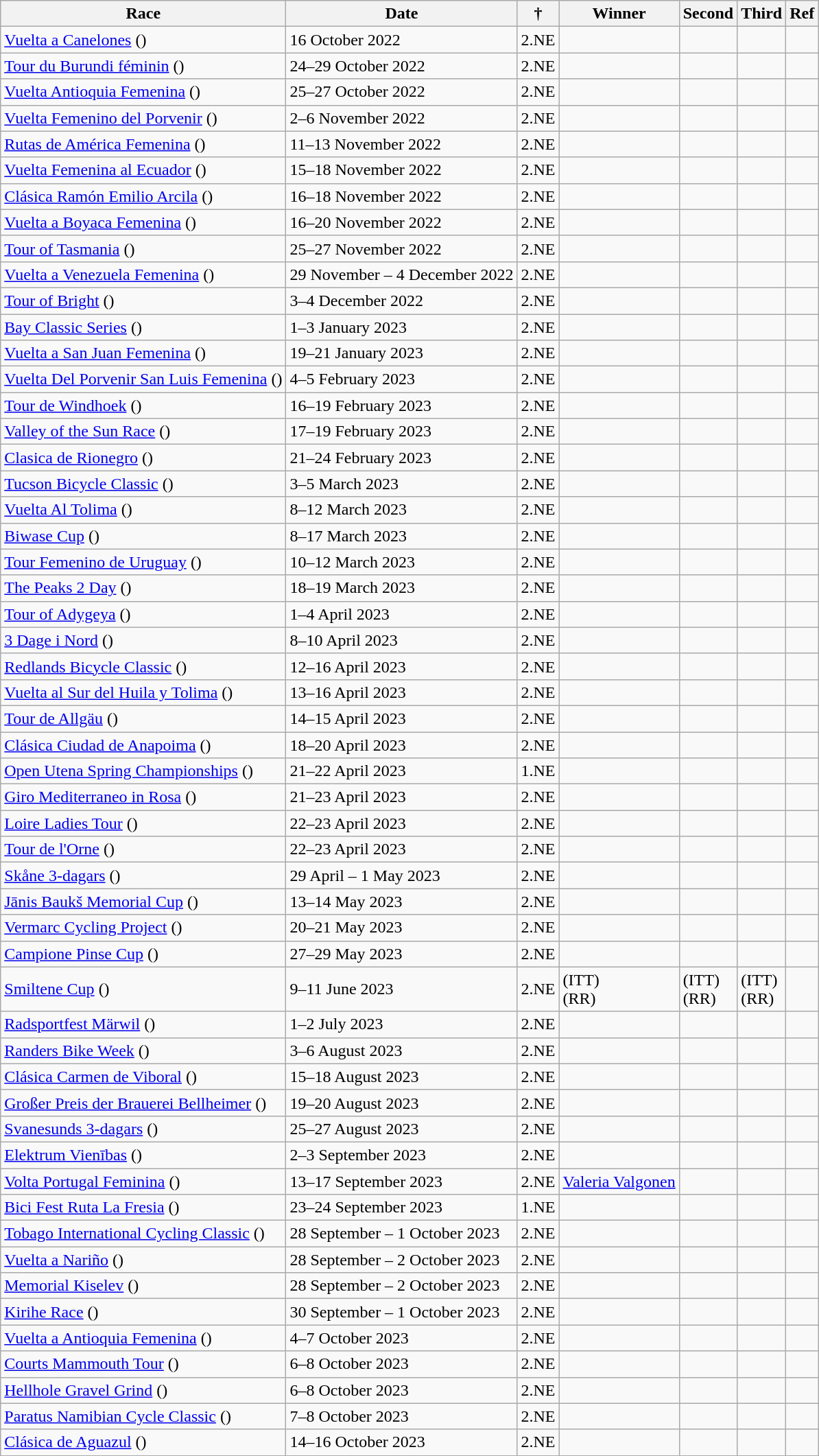<table class="wikitable sortable">
<tr>
<th>Race</th>
<th>Date</th>
<th> †</th>
<th>Winner</th>
<th>Second</th>
<th>Third</th>
<th>Ref</th>
</tr>
<tr>
<td> <a href='#'>Vuelta a Canelones</a> ()</td>
<td>16 October 2022</td>
<td>2.NE</td>
<td></td>
<td></td>
<td></td>
<td align=center></td>
</tr>
<tr>
<td> <a href='#'>Tour du Burundi féminin</a> ()</td>
<td>24–29 October 2022</td>
<td>2.NE</td>
<td></td>
<td></td>
<td></td>
<td align=center></td>
</tr>
<tr>
<td> <a href='#'>Vuelta Antioquia Femenina</a> ()</td>
<td>25–27 October 2022</td>
<td>2.NE</td>
<td></td>
<td></td>
<td></td>
<td align=center></td>
</tr>
<tr>
<td> <a href='#'>Vuelta Femenino del Porvenir</a> ()</td>
<td>2–6 November 2022</td>
<td>2.NE</td>
<td></td>
<td></td>
<td></td>
<td align=center></td>
</tr>
<tr>
<td> <a href='#'>Rutas de América Femenina</a> ()</td>
<td>11–13 November 2022</td>
<td>2.NE</td>
<td></td>
<td></td>
<td></td>
<td align=center></td>
</tr>
<tr>
<td> <a href='#'>Vuelta Femenina al Ecuador</a> ()</td>
<td>15–18 November 2022</td>
<td>2.NE</td>
<td></td>
<td></td>
<td></td>
<td align=center></td>
</tr>
<tr>
<td> <a href='#'>Clásica Ramón Emilio Arcila</a> ()</td>
<td>16–18 November 2022</td>
<td>2.NE</td>
<td></td>
<td></td>
<td></td>
<td align=center></td>
</tr>
<tr>
<td> <a href='#'>Vuelta a Boyaca Femenina</a> ()</td>
<td>16–20 November 2022</td>
<td>2.NE</td>
<td></td>
<td></td>
<td></td>
<td align=center></td>
</tr>
<tr>
<td> <a href='#'>Tour of Tasmania</a> ()</td>
<td>25–27 November 2022</td>
<td>2.NE</td>
<td></td>
<td></td>
<td></td>
<td align=center></td>
</tr>
<tr>
<td> <a href='#'>Vuelta a Venezuela Femenina</a> ()</td>
<td>29 November – 4 December 2022</td>
<td>2.NE</td>
<td></td>
<td></td>
<td></td>
<td align=center></td>
</tr>
<tr>
<td> <a href='#'>Tour of Bright</a> ()</td>
<td>3–4 December 2022</td>
<td>2.NE</td>
<td></td>
<td></td>
<td></td>
<td align=center></td>
</tr>
<tr>
<td> <a href='#'>Bay Classic Series</a> ()</td>
<td>1–3 January 2023</td>
<td>2.NE</td>
<td></td>
<td></td>
<td></td>
<td align=center></td>
</tr>
<tr>
<td> <a href='#'>Vuelta a San Juan Femenina</a> ()</td>
<td>19–21 January 2023</td>
<td>2.NE</td>
<td></td>
<td></td>
<td></td>
<td align=center></td>
</tr>
<tr>
<td> <a href='#'>Vuelta Del Porvenir San Luis Femenina</a> ()</td>
<td>4–5 February 2023</td>
<td>2.NE</td>
<td></td>
<td></td>
<td></td>
<td align=center></td>
</tr>
<tr>
<td> <a href='#'>Tour de Windhoek</a> ()</td>
<td>16–19 February 2023</td>
<td>2.NE</td>
<td></td>
<td></td>
<td></td>
<td align=center></td>
</tr>
<tr>
<td> <a href='#'>Valley of the Sun Race</a> ()</td>
<td>17–19 February 2023</td>
<td>2.NE</td>
<td></td>
<td></td>
<td></td>
<td align=center></td>
</tr>
<tr>
<td> <a href='#'>Clasica de Rionegro</a> ()</td>
<td>21–24 February 2023</td>
<td>2.NE</td>
<td></td>
<td></td>
<td></td>
<td align=center></td>
</tr>
<tr>
<td> <a href='#'>Tucson Bicycle Classic</a> ()</td>
<td>3–5 March 2023</td>
<td>2.NE</td>
<td></td>
<td></td>
<td></td>
<td align=center></td>
</tr>
<tr>
<td> <a href='#'>Vuelta Al Tolima</a> ()</td>
<td>8–12 March 2023</td>
<td>2.NE</td>
<td></td>
<td></td>
<td></td>
<td align=center></td>
</tr>
<tr>
<td> <a href='#'>Biwase Cup</a> ()</td>
<td>8–17 March 2023</td>
<td>2.NE</td>
<td></td>
<td></td>
<td></td>
<td align=center></td>
</tr>
<tr>
<td> <a href='#'>Tour Femenino de Uruguay</a> ()</td>
<td>10–12 March 2023</td>
<td>2.NE</td>
<td></td>
<td></td>
<td></td>
<td align=center></td>
</tr>
<tr>
<td> <a href='#'>The Peaks 2 Day</a> ()</td>
<td>18–19 March 2023</td>
<td>2.NE</td>
<td></td>
<td></td>
<td></td>
<td align=center></td>
</tr>
<tr>
<td> <a href='#'>Tour of Adygeya</a> ()</td>
<td>1–4 April 2023</td>
<td>2.NE</td>
<td></td>
<td></td>
<td></td>
<td align=center></td>
</tr>
<tr>
<td> <a href='#'>3 Dage i Nord</a> ()</td>
<td>8–10 April 2023</td>
<td>2.NE</td>
<td></td>
<td></td>
<td></td>
<td align=center></td>
</tr>
<tr>
<td> <a href='#'>Redlands Bicycle Classic</a> ()</td>
<td>12–16 April 2023</td>
<td>2.NE</td>
<td></td>
<td></td>
<td></td>
<td align=center></td>
</tr>
<tr>
<td> <a href='#'>Vuelta al Sur del Huila y Tolima</a> ()</td>
<td>13–16 April 2023</td>
<td>2.NE</td>
<td></td>
<td></td>
<td></td>
<td align=center></td>
</tr>
<tr>
<td> <a href='#'>Tour de Allgäu</a> ()</td>
<td>14–15 April 2023</td>
<td>2.NE</td>
<td></td>
<td></td>
<td></td>
<td align=center></td>
</tr>
<tr>
<td> <a href='#'>Clásica Ciudad de Anapoima</a> ()</td>
<td>18–20 April 2023</td>
<td>2.NE</td>
<td></td>
<td></td>
<td></td>
<td align=center></td>
</tr>
<tr>
<td> <a href='#'>Open Utena Spring Championships</a> ()</td>
<td>21–22 April 2023</td>
<td>1.NE</td>
<td></td>
<td></td>
<td></td>
<td align=center></td>
</tr>
<tr>
<td> <a href='#'>Giro Mediterraneo in Rosa</a> ()</td>
<td>21–23 April 2023</td>
<td>2.NE</td>
<td></td>
<td></td>
<td></td>
<td align=center></td>
</tr>
<tr>
<td> <a href='#'>Loire Ladies Tour</a> ()</td>
<td>22–23 April 2023</td>
<td>2.NE</td>
<td></td>
<td></td>
<td></td>
<td align=center></td>
</tr>
<tr>
<td> <a href='#'>Tour de l'Orne</a> ()</td>
<td>22–23 April 2023</td>
<td>2.NE</td>
<td></td>
<td></td>
<td></td>
<td align=center></td>
</tr>
<tr>
<td> <a href='#'>Skåne 3-dagars</a> ()</td>
<td>29 April – 1 May 2023</td>
<td>2.NE</td>
<td></td>
<td></td>
<td></td>
<td align=center></td>
</tr>
<tr>
<td> <a href='#'>Jānis Baukš Memorial Cup</a> ()</td>
<td>13–14 May 2023</td>
<td>2.NE</td>
<td></td>
<td></td>
<td></td>
<td align=center></td>
</tr>
<tr>
<td> <a href='#'>Vermarc Cycling Project</a> ()</td>
<td>20–21 May 2023</td>
<td>2.NE</td>
<td></td>
<td></td>
<td></td>
<td align=center></td>
</tr>
<tr>
<td> <a href='#'>Campione Pinse Cup</a> ()</td>
<td>27–29 May 2023</td>
<td>2.NE</td>
<td></td>
<td></td>
<td></td>
<td align=center></td>
</tr>
<tr>
<td> <a href='#'>Smiltene Cup</a> ()</td>
<td>9–11 June 2023</td>
<td>2.NE</td>
<td> (ITT)<br> (RR)</td>
<td> (ITT)<br> (RR)</td>
<td> (ITT)<br> (RR)</td>
<td align=center></td>
</tr>
<tr>
<td> <a href='#'>Radsportfest Märwil</a> ()</td>
<td>1–2 July 2023</td>
<td>2.NE</td>
<td></td>
<td></td>
<td></td>
<td align=center></td>
</tr>
<tr>
<td> <a href='#'>Randers Bike Week</a> ()</td>
<td>3–6 August 2023</td>
<td>2.NE</td>
<td></td>
<td></td>
<td></td>
<td align=center></td>
</tr>
<tr>
<td> <a href='#'>Clásica Carmen de Viboral</a> ()</td>
<td>15–18 August 2023</td>
<td>2.NE</td>
<td></td>
<td></td>
<td></td>
<td align=center></td>
</tr>
<tr>
<td> <a href='#'>Großer Preis der Brauerei Bellheimer</a> ()</td>
<td>19–20 August 2023</td>
<td>2.NE</td>
<td></td>
<td></td>
<td></td>
<td align=center></td>
</tr>
<tr>
<td> <a href='#'>Svanesunds 3-dagars</a> ()</td>
<td>25–27 August 2023</td>
<td>2.NE</td>
<td></td>
<td></td>
<td></td>
<td align=center></td>
</tr>
<tr>
<td> <a href='#'>Elektrum Vienības</a> ()</td>
<td>2–3 September 2023</td>
<td>2.NE</td>
<td></td>
<td></td>
<td></td>
<td align=center></td>
</tr>
<tr>
<td> <a href='#'>Volta Portugal Feminina</a> ()</td>
<td>13–17 September 2023</td>
<td>2.NE</td>
<td> <a href='#'>Valeria Valgonen</a></td>
<td></td>
<td></td>
<td align=center></td>
</tr>
<tr>
<td> <a href='#'>Bici Fest Ruta La Fresia</a> ()</td>
<td>23–24 September 2023</td>
<td>1.NE</td>
<td></td>
<td></td>
<td></td>
<td align=center></td>
</tr>
<tr>
<td> <a href='#'>Tobago International Cycling Classic</a> ()</td>
<td>28 September – 1 October 2023</td>
<td>2.NE</td>
<td></td>
<td></td>
<td></td>
<td align=center></td>
</tr>
<tr>
<td> <a href='#'>Vuelta a Nariño</a> ()</td>
<td>28 September – 2 October 2023</td>
<td>2.NE</td>
<td></td>
<td></td>
<td></td>
<td align=center></td>
</tr>
<tr>
<td> <a href='#'>Memorial Kiselev</a> ()</td>
<td>28 September – 2 October 2023</td>
<td>2.NE</td>
<td></td>
<td></td>
<td></td>
<td align=center></td>
</tr>
<tr>
<td> <a href='#'>Kirihe Race</a> ()</td>
<td>30 September – 1 October 2023</td>
<td>2.NE</td>
<td></td>
<td></td>
<td></td>
<td align=center></td>
</tr>
<tr>
<td> <a href='#'>Vuelta a Antioquia Femenina</a> ()</td>
<td>4–7 October 2023</td>
<td>2.NE</td>
<td></td>
<td></td>
<td></td>
<td align=center></td>
</tr>
<tr>
<td> <a href='#'>Courts Mammouth Tour</a> ()</td>
<td>6–8 October 2023</td>
<td>2.NE</td>
<td></td>
<td></td>
<td></td>
<td align=center></td>
</tr>
<tr>
<td> <a href='#'>Hellhole Gravel Grind</a> ()</td>
<td>6–8 October 2023</td>
<td>2.NE</td>
<td></td>
<td></td>
<td></td>
<td align=center></td>
</tr>
<tr>
<td> <a href='#'>Paratus Namibian Cycle Classic</a> ()</td>
<td>7–8 October 2023</td>
<td>2.NE</td>
<td></td>
<td></td>
<td></td>
<td align=center></td>
</tr>
<tr>
<td> <a href='#'>Clásica de Aguazul</a> ()</td>
<td>14–16 October 2023</td>
<td>2.NE</td>
<td></td>
<td></td>
<td></td>
<td align=center></td>
</tr>
</table>
